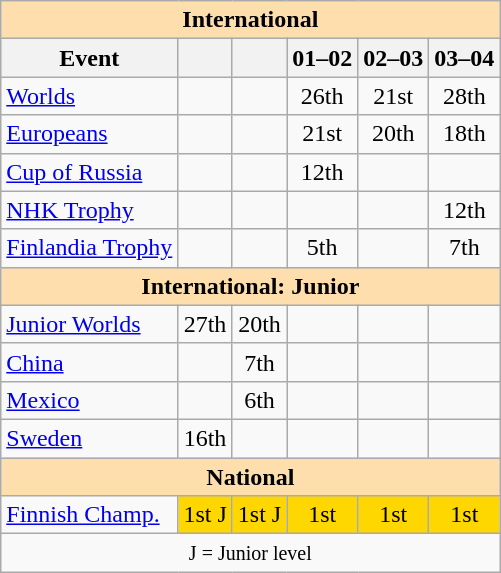<table class="wikitable" style="text-align:center">
<tr>
<th style="background-color: #ffdead; " colspan=6 align=center>International</th>
</tr>
<tr>
<th>Event</th>
<th></th>
<th></th>
<th>01–02</th>
<th>02–03</th>
<th>03–04</th>
</tr>
<tr>
<td align=left><a href='#'>Worlds</a></td>
<td></td>
<td></td>
<td>26th</td>
<td>21st</td>
<td>28th</td>
</tr>
<tr>
<td align=left><a href='#'>Europeans</a></td>
<td></td>
<td></td>
<td>21st</td>
<td>20th</td>
<td>18th</td>
</tr>
<tr>
<td align=left> <a href='#'>Cup of Russia</a></td>
<td></td>
<td></td>
<td>12th</td>
<td></td>
<td></td>
</tr>
<tr>
<td align=left> <a href='#'>NHK Trophy</a></td>
<td></td>
<td></td>
<td></td>
<td></td>
<td>12th</td>
</tr>
<tr>
<td align=left><a href='#'>Finlandia Trophy</a></td>
<td></td>
<td></td>
<td>5th</td>
<td></td>
<td>7th</td>
</tr>
<tr>
<th style="background-color: #ffdead; " colspan=6 align=center>International: Junior</th>
</tr>
<tr>
<td align=left><a href='#'>Junior Worlds</a></td>
<td>27th</td>
<td>20th</td>
<td></td>
<td></td>
<td></td>
</tr>
<tr>
<td align=left> <a href='#'>China</a></td>
<td></td>
<td>7th</td>
<td></td>
<td></td>
<td></td>
</tr>
<tr>
<td align=left> <a href='#'>Mexico</a></td>
<td></td>
<td>6th</td>
<td></td>
<td></td>
<td></td>
</tr>
<tr>
<td align=left> <a href='#'>Sweden</a></td>
<td>16th</td>
<td></td>
<td></td>
<td></td>
<td></td>
</tr>
<tr>
<th style="background-color: #ffdead; " colspan=6 align=center>National</th>
</tr>
<tr>
<td align=left><a href='#'>Finnish Champ.</a></td>
<td bgcolor=gold>1st J</td>
<td bgcolor=gold>1st J</td>
<td bgcolor=gold>1st</td>
<td bgcolor=gold>1st</td>
<td bgcolor=gold>1st</td>
</tr>
<tr>
<td colspan=6 align=center><small> J = Junior level </small></td>
</tr>
</table>
